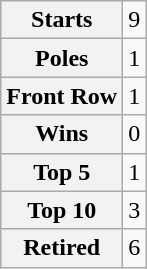<table class="wikitable" style="text-align:center">
<tr>
<th>Starts</th>
<td>9</td>
</tr>
<tr>
<th>Poles</th>
<td>1</td>
</tr>
<tr>
<th>Front Row</th>
<td>1</td>
</tr>
<tr>
<th>Wins</th>
<td>0</td>
</tr>
<tr>
<th>Top 5</th>
<td>1</td>
</tr>
<tr>
<th>Top 10</th>
<td>3</td>
</tr>
<tr>
<th>Retired</th>
<td>6</td>
</tr>
</table>
